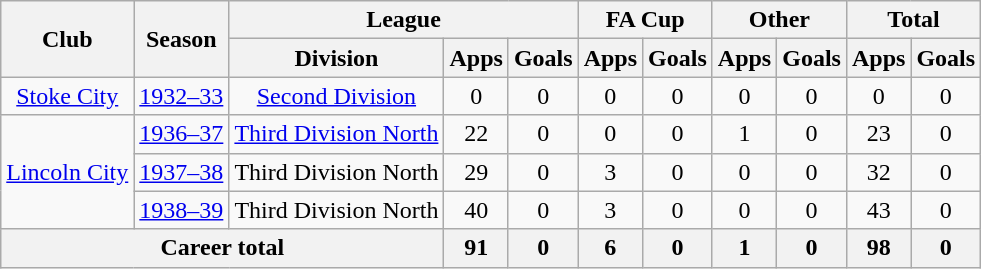<table class="wikitable" style="text-align: center;">
<tr>
<th rowspan="2">Club</th>
<th rowspan="2">Season</th>
<th colspan="3">League</th>
<th colspan="2">FA Cup</th>
<th colspan="2">Other</th>
<th colspan="2">Total</th>
</tr>
<tr>
<th>Division</th>
<th>Apps</th>
<th>Goals</th>
<th>Apps</th>
<th>Goals</th>
<th>Apps</th>
<th>Goals</th>
<th>Apps</th>
<th>Goals</th>
</tr>
<tr>
<td><a href='#'>Stoke City</a></td>
<td><a href='#'>1932–33</a></td>
<td><a href='#'>Second Division</a></td>
<td>0</td>
<td>0</td>
<td>0</td>
<td>0</td>
<td>0</td>
<td>0</td>
<td>0</td>
<td>0</td>
</tr>
<tr>
<td rowspan=3><a href='#'>Lincoln City</a></td>
<td><a href='#'>1936–37</a></td>
<td><a href='#'>Third Division North</a></td>
<td>22</td>
<td>0</td>
<td>0</td>
<td>0</td>
<td>1</td>
<td>0</td>
<td>23</td>
<td>0</td>
</tr>
<tr>
<td><a href='#'>1937–38</a></td>
<td>Third Division North</td>
<td>29</td>
<td>0</td>
<td>3</td>
<td>0</td>
<td>0</td>
<td>0</td>
<td>32</td>
<td>0</td>
</tr>
<tr>
<td><a href='#'>1938–39</a></td>
<td>Third Division North</td>
<td>40</td>
<td>0</td>
<td>3</td>
<td>0</td>
<td>0</td>
<td>0</td>
<td>43</td>
<td>0</td>
</tr>
<tr>
<th colspan="3">Career total</th>
<th>91</th>
<th>0</th>
<th>6</th>
<th>0</th>
<th>1</th>
<th>0</th>
<th>98</th>
<th>0</th>
</tr>
</table>
